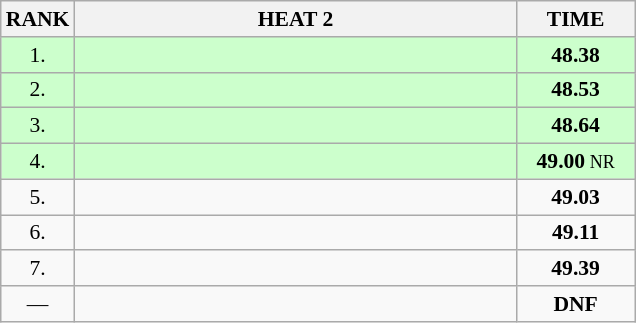<table class="wikitable" style="border-collapse: collapse; font-size: 90%;">
<tr>
<th>RANK</th>
<th style="width: 20em">HEAT 2</th>
<th style="width: 5em">TIME</th>
</tr>
<tr style="background:#ccffcc;">
<td align="center">1.</td>
<td></td>
<td align="center"><strong>48.38</strong></td>
</tr>
<tr style="background:#ccffcc;">
<td align="center">2.</td>
<td></td>
<td align="center"><strong>48.53</strong></td>
</tr>
<tr style="background:#ccffcc;">
<td align="center">3.</td>
<td></td>
<td align="center"><strong>48.64</strong></td>
</tr>
<tr style="background:#ccffcc;">
<td align="center">4.</td>
<td></td>
<td align="center"><strong>49.00</strong><small> NR</small></td>
</tr>
<tr>
<td align="center">5.</td>
<td></td>
<td align="center"><strong>49.03</strong></td>
</tr>
<tr>
<td align="center">6.</td>
<td></td>
<td align="center"><strong>49.11</strong></td>
</tr>
<tr>
<td align="center">7.</td>
<td></td>
<td align="center"><strong>49.39</strong></td>
</tr>
<tr>
<td align="center">—</td>
<td></td>
<td align="center"><strong>DNF</strong></td>
</tr>
</table>
